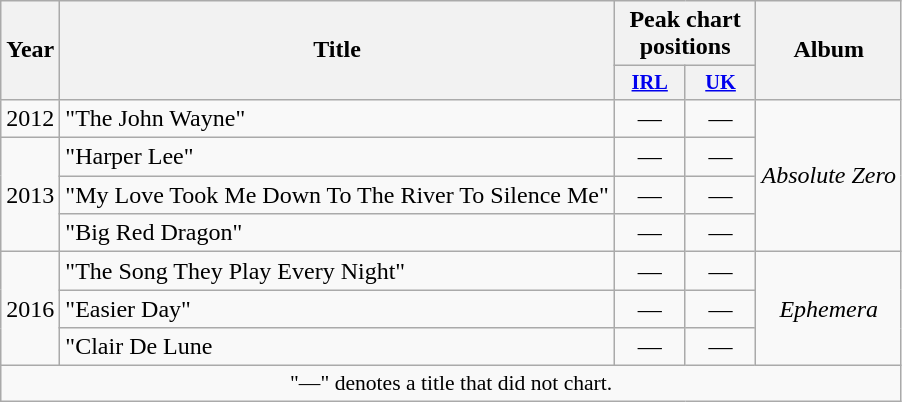<table class="wikitable" style="text-align:center;">
<tr>
<th rowspan=2>Year</th>
<th rowspan=2>Title</th>
<th colspan="2">Peak chart positions</th>
<th rowspan="2">Album</th>
</tr>
<tr>
<th style="width:3em;font-size:85%"><a href='#'>IRL</a></th>
<th style="width:3em;font-size:85%"><a href='#'>UK</a></th>
</tr>
<tr>
<td>2012</td>
<td style="text-align:left;">"The John Wayne"</td>
<td>—</td>
<td>—</td>
<td rowspan="4"><em>Absolute Zero</em></td>
</tr>
<tr>
<td rowspan="3">2013</td>
<td style="text-align:left;">"Harper Lee"</td>
<td>—</td>
<td>—</td>
</tr>
<tr>
<td style="text-align:left;">"My Love Took Me Down To The River To Silence Me"</td>
<td>—</td>
<td>—</td>
</tr>
<tr>
<td style="text-align:left;">"Big Red Dragon"</td>
<td>—</td>
<td>—</td>
</tr>
<tr>
<td rowspan="3">2016</td>
<td style="text-align:left;">"The Song They Play Every Night"</td>
<td>—</td>
<td>—</td>
<td rowspan="3"><em>Ephemera</em></td>
</tr>
<tr>
<td style="text-align:left;">"Easier Day"</td>
<td>—</td>
<td>—</td>
</tr>
<tr>
<td style="text-align:left;">"Clair De Lune</td>
<td>—</td>
<td>—</td>
</tr>
<tr>
<td colspan="5" style="font-size:90%">"—" denotes a title that did not chart.</td>
</tr>
</table>
